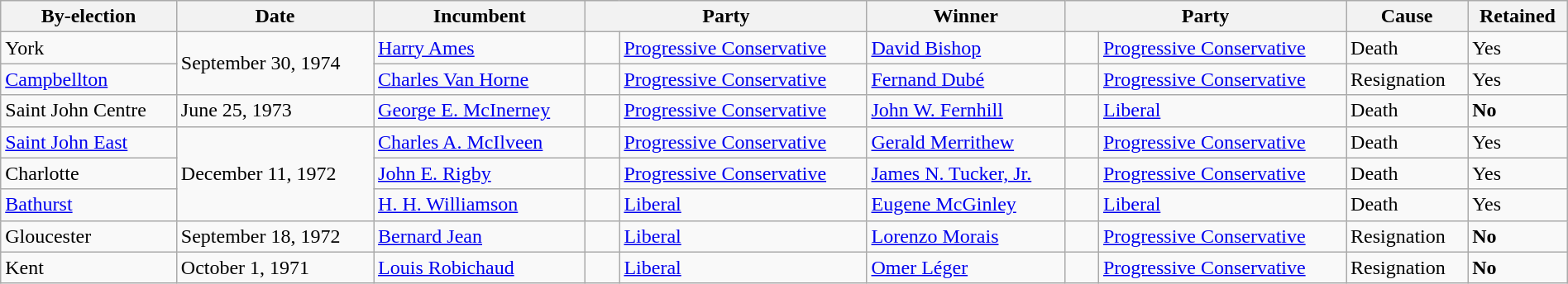<table class=wikitable style="width:100%">
<tr>
<th>By-election</th>
<th>Date</th>
<th>Incumbent</th>
<th colspan=2>Party</th>
<th>Winner</th>
<th colspan=2>Party</th>
<th>Cause</th>
<th>Retained</th>
</tr>
<tr>
<td>York</td>
<td rowspan="2">September 30, 1974</td>
<td><a href='#'>Harry Ames</a></td>
<td>    </td>
<td><a href='#'>Progressive Conservative</a></td>
<td><a href='#'>David Bishop</a></td>
<td>    </td>
<td><a href='#'>Progressive Conservative</a></td>
<td>Death</td>
<td>Yes</td>
</tr>
<tr>
<td><a href='#'>Campbellton</a></td>
<td><a href='#'>Charles Van Horne</a></td>
<td>    </td>
<td><a href='#'>Progressive Conservative</a></td>
<td><a href='#'>Fernand Dubé</a></td>
<td>    </td>
<td><a href='#'>Progressive Conservative</a></td>
<td>Resignation</td>
<td>Yes</td>
</tr>
<tr>
<td>Saint John Centre</td>
<td>June 25, 1973</td>
<td><a href='#'>George E. McInerney</a></td>
<td>    </td>
<td><a href='#'>Progressive Conservative</a></td>
<td><a href='#'>John W. Fernhill</a></td>
<td>    </td>
<td><a href='#'>Liberal</a></td>
<td>Death</td>
<td><strong>No</strong></td>
</tr>
<tr>
<td><a href='#'>Saint John East</a></td>
<td rowspan="3">December 11, 1972</td>
<td><a href='#'>Charles A. McIlveen</a></td>
<td>    </td>
<td><a href='#'>Progressive Conservative</a></td>
<td><a href='#'>Gerald Merrithew</a></td>
<td>    </td>
<td><a href='#'>Progressive Conservative</a></td>
<td>Death</td>
<td>Yes</td>
</tr>
<tr>
<td>Charlotte</td>
<td><a href='#'>John E. Rigby</a></td>
<td>    </td>
<td><a href='#'>Progressive Conservative</a></td>
<td><a href='#'>James N. Tucker, Jr.</a></td>
<td>    </td>
<td><a href='#'>Progressive Conservative</a></td>
<td>Death</td>
<td>Yes</td>
</tr>
<tr>
<td><a href='#'>Bathurst</a></td>
<td><a href='#'>H. H. Williamson</a></td>
<td>    </td>
<td><a href='#'>Liberal</a></td>
<td><a href='#'>Eugene McGinley</a></td>
<td>    </td>
<td><a href='#'>Liberal</a></td>
<td>Death</td>
<td>Yes</td>
</tr>
<tr>
<td>Gloucester</td>
<td>September 18, 1972</td>
<td><a href='#'>Bernard Jean</a></td>
<td>    </td>
<td><a href='#'>Liberal</a></td>
<td><a href='#'>Lorenzo Morais</a></td>
<td>    </td>
<td><a href='#'>Progressive Conservative</a></td>
<td>Resignation</td>
<td><strong>No</strong></td>
</tr>
<tr>
<td>Kent</td>
<td>October 1, 1971</td>
<td><a href='#'>Louis Robichaud</a></td>
<td>    </td>
<td><a href='#'>Liberal</a></td>
<td><a href='#'>Omer Léger</a></td>
<td>    </td>
<td><a href='#'>Progressive Conservative</a></td>
<td>Resignation</td>
<td><strong>No</strong></td>
</tr>
</table>
